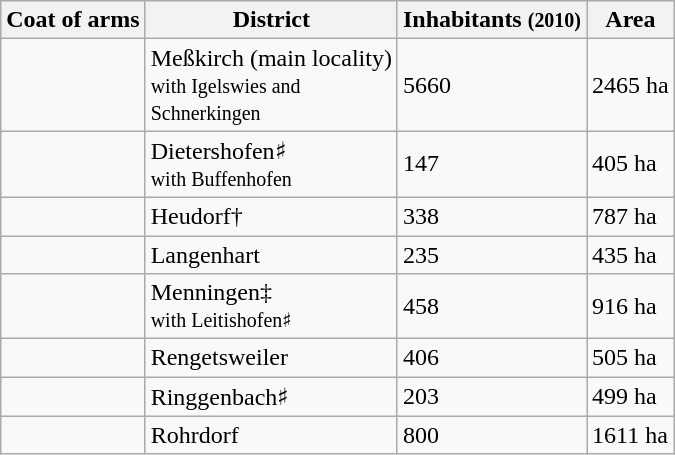<table class="wikitable">
<tr>
<th>Coat of arms</th>
<th>District</th>
<th>Inhabitants <small>(2010)</small></th>
<th>Area</th>
</tr>
<tr>
<td></td>
<td>Meßkirch (main locality) <br><small>with Igelswies  and</small><br><small>Schnerkingen</small></td>
<td>5660</td>
<td>2465 ha</td>
</tr>
<tr>
<td></td>
<td>Dietershofen♯<br><small>with Buffenhofen</small></td>
<td>147</td>
<td>405 ha</td>
</tr>
<tr>
<td></td>
<td>Heudorf†</td>
<td>338</td>
<td>787 ha</td>
</tr>
<tr>
<td></td>
<td>Langenhart</td>
<td>235</td>
<td>435 ha</td>
</tr>
<tr>
<td></td>
<td>Menningen‡<br><small>with Leitishofen♯</small></td>
<td>458</td>
<td>916 ha</td>
</tr>
<tr>
<td></td>
<td>Rengetsweiler</td>
<td>406</td>
<td>505 ha</td>
</tr>
<tr>
<td></td>
<td>Ringgenbach♯</td>
<td>203</td>
<td>499 ha</td>
</tr>
<tr>
<td></td>
<td>Rohrdorf</td>
<td>800</td>
<td>1611 ha</td>
</tr>
</table>
